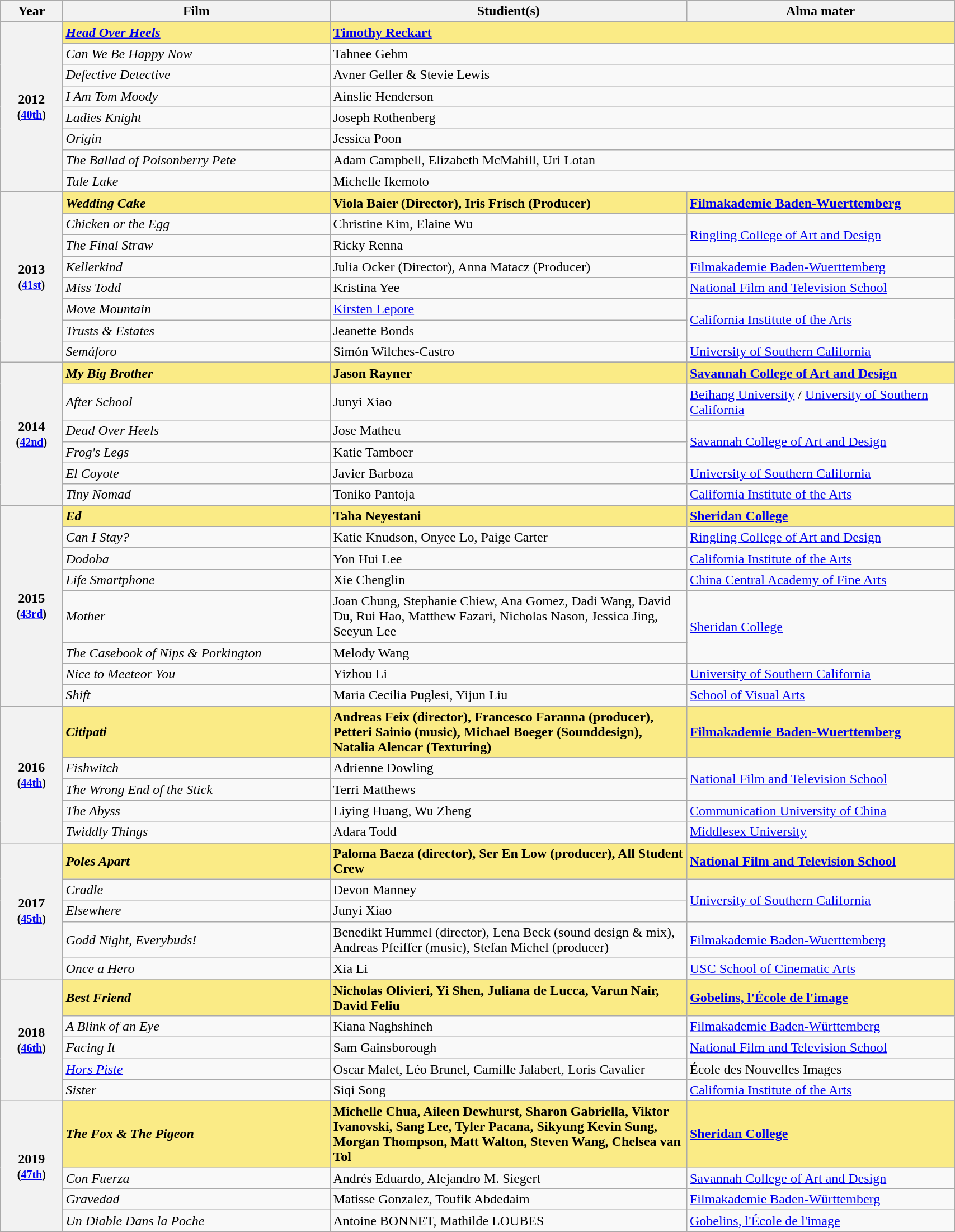<table class="wikitable" style="width:90%;">
<tr>
<th style="width:3%;">Year</th>
<th style="width:15%;">Film</th>
<th style="width:20%;">Studient(s)</th>
<th style="width:15%;">Alma mater</th>
</tr>
<tr>
<th rowspan="9" style="text-align:center;">2012 <br><small>(<a href='#'>40th</a>)</small><br></th>
</tr>
<tr style="background:#FAEB86;">
<td><strong><em><a href='#'>Head Over Heels</a></em></strong></td>
<td colspan="2"><strong><a href='#'>Timothy Reckart</a></strong></td>
</tr>
<tr>
<td><em>Can We Be Happy Now</em></td>
<td colspan="2">Tahnee Gehm</td>
</tr>
<tr>
<td><em>Defective Detective</em></td>
<td colspan="2">Avner Geller & Stevie Lewis</td>
</tr>
<tr>
<td><em>I Am Tom Moody</em></td>
<td colspan="2">Ainslie Henderson</td>
</tr>
<tr>
<td><em>Ladies Knight</em></td>
<td colspan="2">Joseph Rothenberg</td>
</tr>
<tr>
<td><em>Origin</em></td>
<td colspan="2">Jessica Poon</td>
</tr>
<tr>
<td><em>The Ballad of Poisonberry Pete</em></td>
<td colspan="2">Adam Campbell, Elizabeth McMahill, Uri Lotan</td>
</tr>
<tr>
<td><em>Tule Lake</em></td>
<td colspan="2">Michelle Ikemoto</td>
</tr>
<tr>
<th rowspan="9" style="text-align:center;">2013 <br><small>(<a href='#'>41st</a>)</small><br></th>
</tr>
<tr style="background:#FAEB86;">
<td><strong><em>Wedding Cake</em></strong></td>
<td><strong>Viola Baier (Director), Iris Frisch (Producer)</strong></td>
<td><strong><a href='#'>Filmakademie Baden-Wuerttemberg</a></strong></td>
</tr>
<tr>
<td><em>Chicken or the Egg</em></td>
<td>Christine Kim, Elaine Wu</td>
<td rowspan="2"><a href='#'>Ringling College of Art and Design</a></td>
</tr>
<tr>
<td><em>The Final Straw</em></td>
<td>Ricky Renna</td>
</tr>
<tr>
<td><em>Kellerkind</em></td>
<td>Julia Ocker (Director), Anna Matacz (Producer)</td>
<td><a href='#'>Filmakademie Baden-Wuerttemberg</a></td>
</tr>
<tr>
<td><em>Miss Todd</em></td>
<td>Kristina Yee</td>
<td><a href='#'>National Film and Television School</a></td>
</tr>
<tr>
<td><em>Move Mountain</em></td>
<td><a href='#'>Kirsten Lepore</a></td>
<td rowspan="2"><a href='#'>California Institute of the Arts</a></td>
</tr>
<tr>
<td><em>Trusts & Estates</em></td>
<td>Jeanette Bonds</td>
</tr>
<tr>
<td><em>Semáforo</em></td>
<td>Simón Wilches-Castro</td>
<td><a href='#'>University of Southern California</a></td>
</tr>
<tr>
<th rowspan="7" style="text-align:center;">2014 <br><small>(<a href='#'>42nd</a>)</small><br></th>
</tr>
<tr style="background:#FAEB86;">
<td><strong><em>My Big Brother</em></strong></td>
<td><strong>Jason Rayner</strong></td>
<td><strong><a href='#'>Savannah College of Art and Design</a></strong></td>
</tr>
<tr>
<td><em>After School</em></td>
<td>Junyi Xiao</td>
<td><a href='#'>Beihang University</a> / <a href='#'>University of Southern California</a></td>
</tr>
<tr>
<td><em>Dead Over Heels</em></td>
<td>Jose Matheu</td>
<td rowspan="2"><a href='#'>Savannah College of Art and Design</a></td>
</tr>
<tr>
<td><em>Frog's Legs</em></td>
<td>Katie Tamboer</td>
</tr>
<tr>
<td><em>El Coyote</em></td>
<td>Javier Barboza</td>
<td><a href='#'>University of Southern California</a></td>
</tr>
<tr>
<td><em>Tiny Nomad</em></td>
<td>Toniko Pantoja</td>
<td><a href='#'>California Institute of the Arts</a></td>
</tr>
<tr>
<th rowspan="9" style="text-align:center;">2015 <br><small>(<a href='#'>43rd</a>)</small><br></th>
</tr>
<tr style="background:#FAEB86;">
<td><strong><em>Ed</em></strong></td>
<td><strong>Taha Neyestani</strong></td>
<td><strong><a href='#'>Sheridan College</a></strong></td>
</tr>
<tr>
<td><em>Can I Stay?</em></td>
<td>Katie Knudson, Onyee Lo, Paige Carter</td>
<td><a href='#'>Ringling College of Art and Design</a></td>
</tr>
<tr>
<td><em>Dodoba</em></td>
<td>Yon Hui Lee</td>
<td><a href='#'>California Institute of the Arts</a></td>
</tr>
<tr>
<td><em>Life Smartphone</em></td>
<td>Xie Chenglin</td>
<td><a href='#'>China Central Academy of Fine Arts</a></td>
</tr>
<tr>
<td><em>Mother</em></td>
<td>Joan Chung, Stephanie Chiew, Ana Gomez, Dadi Wang, David Du, Rui Hao, Matthew Fazari, Nicholas Nason, Jessica Jing, Seeyun Lee</td>
<td rowspan="2"><a href='#'>Sheridan College</a></td>
</tr>
<tr>
<td><em>The Casebook of Nips & Porkington</em></td>
<td>Melody Wang</td>
</tr>
<tr>
<td><em>Nice to Meeteor You</em></td>
<td>Yizhou Li</td>
<td><a href='#'>University of Southern California</a></td>
</tr>
<tr>
<td><em>Shift</em></td>
<td>Maria Cecilia Puglesi, Yijun Liu</td>
<td><a href='#'>School of Visual Arts</a></td>
</tr>
<tr>
<th rowspan="6" style="text-align:center;">2016 <br><small>(<a href='#'>44th</a>)</small><br></th>
</tr>
<tr style="background:#FAEB86;">
<td><strong><em>Citipati</em></strong></td>
<td><strong>Andreas Feix (director), Francesco Faranna (producer), Petteri Sainio (music), Michael Boeger (Sounddesign), Natalia Alencar (Texturing)</strong></td>
<td><strong><a href='#'>Filmakademie Baden-Wuerttemberg</a></strong></td>
</tr>
<tr>
<td><em>Fishwitch</em></td>
<td>Adrienne Dowling</td>
<td rowspan="2"><a href='#'>National Film and Television School</a></td>
</tr>
<tr>
<td><em>The Wrong End of the Stick</em></td>
<td>Terri Matthews</td>
</tr>
<tr>
<td><em>The Abyss</em></td>
<td>Liying Huang, Wu Zheng</td>
<td><a href='#'>Communication University of China</a></td>
</tr>
<tr>
<td><em>Twiddly Things</em></td>
<td>Adara Todd</td>
<td><a href='#'>Middlesex University</a></td>
</tr>
<tr>
<th rowspan="6" style="text-align:center;">2017 <br><small>(<a href='#'>45th</a>)</small><br></th>
</tr>
<tr style="background:#FAEB86;">
<td><strong><em>Poles Apart</em></strong></td>
<td><strong>Paloma Baeza (director), Ser En Low (producer), All Student Crew</strong></td>
<td><strong><a href='#'>National Film and Television School</a></strong></td>
</tr>
<tr>
<td><em>Cradle</em></td>
<td>Devon Manney</td>
<td rowspan="2"><a href='#'>University of Southern California</a></td>
</tr>
<tr>
<td><em>Elsewhere</em></td>
<td>Junyi Xiao</td>
</tr>
<tr>
<td><em>Godd Night, Everybuds!</em></td>
<td>Benedikt Hummel (director), Lena Beck (sound design & mix), Andreas Pfeiffer (music), Stefan Michel (producer)</td>
<td><a href='#'>Filmakademie Baden-Wuerttemberg</a></td>
</tr>
<tr>
<td><em>Once a Hero</em></td>
<td>Xia Li</td>
<td><a href='#'>USC School of Cinematic Arts</a></td>
</tr>
<tr>
<th rowspan="6" style="text-align:center;">2018 <br><small>(<a href='#'>46th</a>)</small><br></th>
</tr>
<tr style="background:#FAEB86;">
<td><strong><em>Best Friend</em></strong></td>
<td><strong>Nicholas Olivieri, Yi Shen, Juliana de Lucca, Varun Nair, David Feliu</strong></td>
<td><strong><a href='#'>Gobelins, l'École de l'image</a></strong></td>
</tr>
<tr>
<td><em>A Blink of an Eye</em></td>
<td>Kiana Naghshineh</td>
<td><a href='#'>Filmakademie Baden-Württemberg</a></td>
</tr>
<tr>
<td><em>Facing It</em></td>
<td>Sam Gainsborough</td>
<td><a href='#'>National Film and Television School</a></td>
</tr>
<tr>
<td><em><a href='#'>Hors Piste</a></em></td>
<td>Oscar Malet, Léo Brunel, Camille Jalabert, Loris Cavalier</td>
<td>École des Nouvelles Images</td>
</tr>
<tr>
<td><em>Sister</em></td>
<td>Siqi Song</td>
<td><a href='#'>California Institute of the Arts</a></td>
</tr>
<tr>
<th rowspan="5" style="text-align:center;">2019 <br><small>(<a href='#'>47th</a>)</small><br></th>
</tr>
<tr style="background:#FAEB86;">
<td><strong><em>The Fox & The Pigeon</em></strong></td>
<td><strong>Michelle Chua, Aileen Dewhurst, Sharon Gabriella, Viktor Ivanovski, Sang Lee, Tyler Pacana, Sikyung Kevin Sung, Morgan Thompson, Matt Walton, Steven Wang, Chelsea van Tol</strong></td>
<td><strong><a href='#'>Sheridan College</a></strong></td>
</tr>
<tr>
<td><em>Con Fuerza</em></td>
<td>Andrés Eduardo, Alejandro M. Siegert</td>
<td><a href='#'>Savannah College of Art and Design</a></td>
</tr>
<tr>
<td><em>Gravedad</em></td>
<td>Matisse Gonzalez, Toufik Abdedaim</td>
<td><a href='#'>Filmakademie Baden-Württemberg</a></td>
</tr>
<tr>
<td><em>Un Diable Dans la Poche</em></td>
<td>Antoine BONNET, Mathilde LOUBES</td>
<td><a href='#'>Gobelins, l'École de l'image</a></td>
</tr>
<tr>
</tr>
</table>
